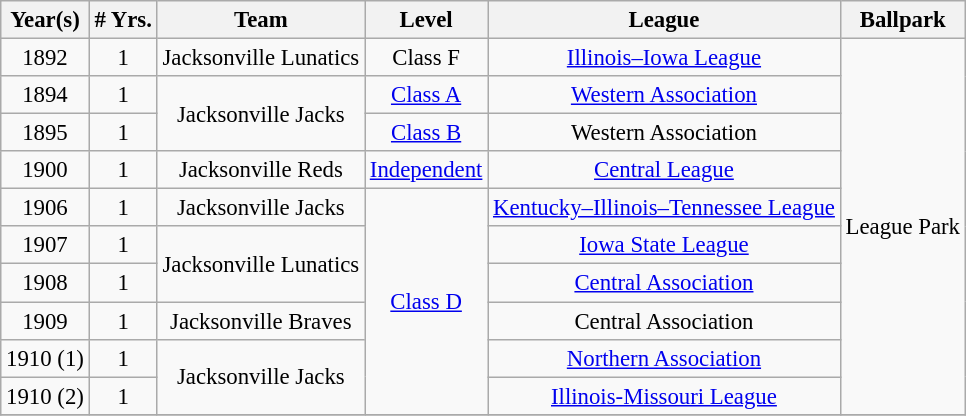<table class="wikitable" style="text-align:center; font-size: 95%;">
<tr>
<th>Year(s)</th>
<th># Yrs.</th>
<th>Team</th>
<th>Level</th>
<th>League</th>
<th>Ballpark</th>
</tr>
<tr>
<td>1892</td>
<td>1</td>
<td>Jacksonville Lunatics</td>
<td rowspan=1>Class F</td>
<td><a href='#'>Illinois–Iowa League</a></td>
<td rowspan=10>League Park</td>
</tr>
<tr>
<td>1894</td>
<td>1</td>
<td rowspan=2>Jacksonville Jacks</td>
<td><a href='#'>Class A</a></td>
<td rowspan=1><a href='#'>Western Association</a></td>
</tr>
<tr>
<td>1895</td>
<td>1</td>
<td><a href='#'>Class B</a></td>
<td>Western Association</td>
</tr>
<tr>
<td>1900</td>
<td>1</td>
<td>Jacksonville Reds</td>
<td><a href='#'>Independent</a></td>
<td><a href='#'>Central League</a></td>
</tr>
<tr>
<td>1906</td>
<td>1</td>
<td>Jacksonville Jacks</td>
<td rowspan=6><a href='#'>Class D</a></td>
<td><a href='#'>Kentucky–Illinois–Tennessee League</a></td>
</tr>
<tr>
<td>1907</td>
<td>1</td>
<td rowspan=2>Jacksonville Lunatics</td>
<td><a href='#'>Iowa State League</a></td>
</tr>
<tr>
<td>1908</td>
<td>1</td>
<td><a href='#'>Central Association</a></td>
</tr>
<tr>
<td>1909</td>
<td>1</td>
<td>Jacksonville Braves</td>
<td>Central Association</td>
</tr>
<tr>
<td>1910 (1)</td>
<td>1</td>
<td rowspan=2>Jacksonville Jacks</td>
<td><a href='#'>Northern Association</a></td>
</tr>
<tr>
<td>1910 (2)</td>
<td>1</td>
<td><a href='#'>Illinois-Missouri League</a></td>
</tr>
<tr>
</tr>
</table>
